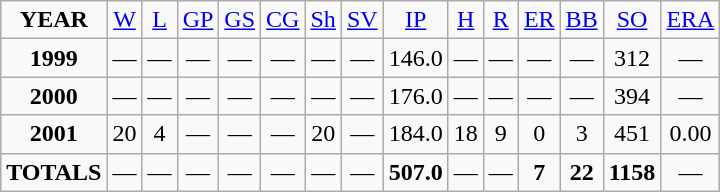<table class="wikitable">
<tr align=center>
<td><strong>YEAR</strong></td>
<td><a href='#'>W</a></td>
<td><a href='#'>L</a></td>
<td><a href='#'>GP</a></td>
<td><a href='#'>GS</a></td>
<td><a href='#'>CG</a></td>
<td><a href='#'>Sh</a></td>
<td><a href='#'>SV</a></td>
<td><a href='#'>IP</a></td>
<td><a href='#'>H</a></td>
<td><a href='#'>R</a></td>
<td><a href='#'>ER</a></td>
<td><a href='#'>BB</a></td>
<td><a href='#'>SO</a></td>
<td><a href='#'>ERA</a></td>
</tr>
<tr align=center>
<td><strong>1999</strong></td>
<td>—</td>
<td>—</td>
<td>—</td>
<td>—</td>
<td>—</td>
<td>—</td>
<td>—</td>
<td>146.0</td>
<td>—</td>
<td>—</td>
<td>—</td>
<td>—</td>
<td>312</td>
<td>—</td>
</tr>
<tr align=center>
<td><strong>2000</strong></td>
<td>—</td>
<td>—</td>
<td>—</td>
<td>—</td>
<td>—</td>
<td>—</td>
<td>—</td>
<td>176.0</td>
<td>—</td>
<td>—</td>
<td>—</td>
<td>—</td>
<td>394</td>
<td>—</td>
</tr>
<tr align=center>
<td><strong>2001</strong></td>
<td>20</td>
<td>4</td>
<td>—</td>
<td>—</td>
<td>—</td>
<td>20</td>
<td>—</td>
<td>184.0</td>
<td>18</td>
<td>9</td>
<td>0</td>
<td>3</td>
<td>451</td>
<td>0.00</td>
</tr>
<tr align=center>
<td><strong>TOTALS</strong></td>
<td>—</td>
<td>—</td>
<td>—</td>
<td>—</td>
<td>—</td>
<td>—</td>
<td>—</td>
<td><strong>507.0</strong></td>
<td>—</td>
<td>—</td>
<td><strong>7</strong></td>
<td><strong>22</strong></td>
<td><strong>1158</strong></td>
<td>—</td>
</tr>
</table>
